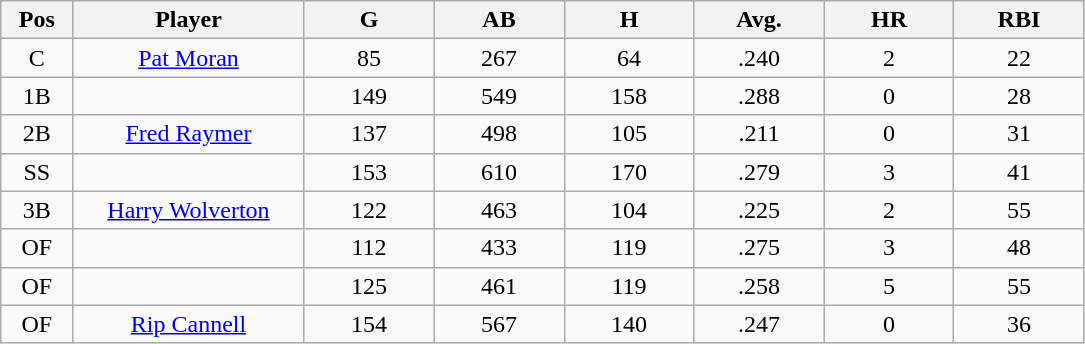<table class="wikitable sortable">
<tr>
<th bgcolor="#DDDDFF" width="5%">Pos</th>
<th bgcolor="#DDDDFF" width="16%">Player</th>
<th bgcolor="#DDDDFF" width="9%">G</th>
<th bgcolor="#DDDDFF" width="9%">AB</th>
<th bgcolor="#DDDDFF" width="9%">H</th>
<th bgcolor="#DDDDFF" width="9%">Avg.</th>
<th bgcolor="#DDDDFF" width="9%">HR</th>
<th bgcolor="#DDDDFF" width="9%">RBI</th>
</tr>
<tr align="center">
<td>C</td>
<td><a href='#'>Pat Moran</a></td>
<td>85</td>
<td>267</td>
<td>64</td>
<td>.240</td>
<td>2</td>
<td>22</td>
</tr>
<tr align=center>
<td>1B</td>
<td></td>
<td>149</td>
<td>549</td>
<td>158</td>
<td>.288</td>
<td>0</td>
<td>28</td>
</tr>
<tr align="center">
<td>2B</td>
<td><a href='#'>Fred Raymer</a></td>
<td>137</td>
<td>498</td>
<td>105</td>
<td>.211</td>
<td>0</td>
<td>31</td>
</tr>
<tr align=center>
<td>SS</td>
<td></td>
<td>153</td>
<td>610</td>
<td>170</td>
<td>.279</td>
<td>3</td>
<td>41</td>
</tr>
<tr align="center">
<td>3B</td>
<td><a href='#'>Harry Wolverton</a></td>
<td>122</td>
<td>463</td>
<td>104</td>
<td>.225</td>
<td>2</td>
<td>55</td>
</tr>
<tr align=center>
<td>OF</td>
<td></td>
<td>112</td>
<td>433</td>
<td>119</td>
<td>.275</td>
<td>3</td>
<td>48</td>
</tr>
<tr align="center">
<td>OF</td>
<td></td>
<td>125</td>
<td>461</td>
<td>119</td>
<td>.258</td>
<td>5</td>
<td>55</td>
</tr>
<tr align="center">
<td>OF</td>
<td><a href='#'>Rip Cannell</a></td>
<td>154</td>
<td>567</td>
<td>140</td>
<td>.247</td>
<td>0</td>
<td>36</td>
</tr>
</table>
